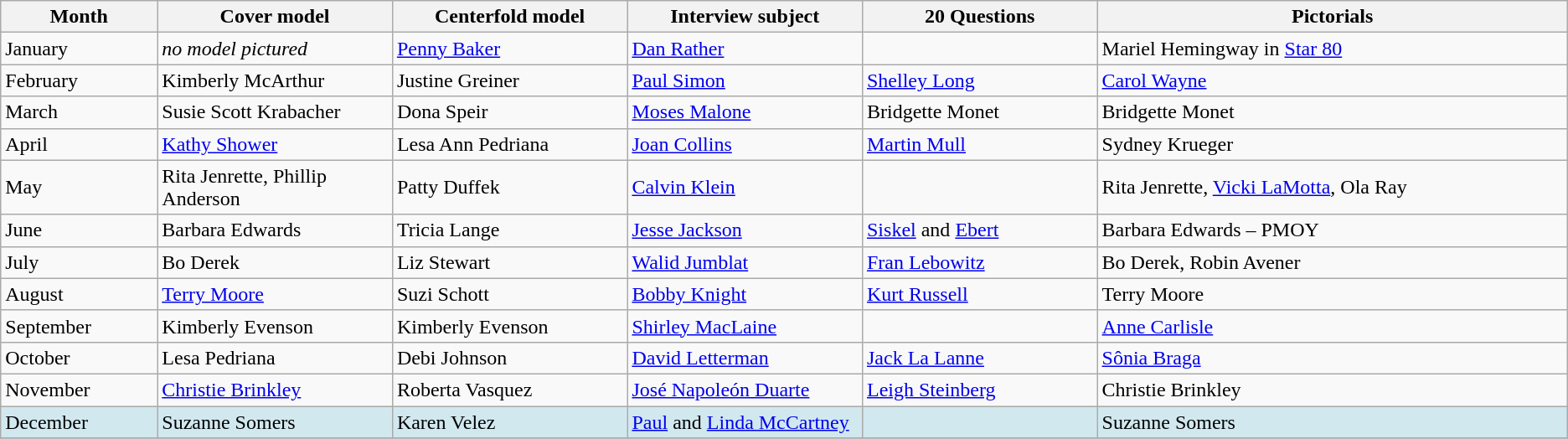<table class="wikitable">
<tr>
<th width="10%">Month</th>
<th width="15%">Cover model</th>
<th width="15%">Centerfold model</th>
<th width="15%">Interview subject</th>
<th width="15%">20 Questions</th>
<th width="30%">Pictorials</th>
</tr>
<tr>
<td>January</td>
<td><em>no model pictured</em></td>
<td><a href='#'>Penny Baker</a></td>
<td><a href='#'>Dan Rather</a></td>
<td></td>
<td>Mariel Hemingway in <a href='#'>Star 80</a></td>
</tr>
<tr>
<td>February</td>
<td>Kimberly McArthur</td>
<td>Justine Greiner</td>
<td><a href='#'>Paul Simon</a></td>
<td><a href='#'>Shelley Long</a></td>
<td><a href='#'>Carol Wayne</a></td>
</tr>
<tr>
<td>March</td>
<td>Susie Scott Krabacher</td>
<td>Dona Speir</td>
<td><a href='#'>Moses Malone</a></td>
<td>Bridgette Monet</td>
<td>Bridgette Monet</td>
</tr>
<tr>
<td>April</td>
<td><a href='#'>Kathy Shower</a></td>
<td>Lesa Ann Pedriana</td>
<td><a href='#'>Joan Collins</a></td>
<td><a href='#'>Martin Mull</a></td>
<td>Sydney Krueger</td>
</tr>
<tr>
<td>May</td>
<td>Rita Jenrette, Phillip Anderson</td>
<td>Patty Duffek</td>
<td><a href='#'>Calvin Klein</a></td>
<td></td>
<td>Rita Jenrette, <a href='#'>Vicki LaMotta</a>, Ola Ray</td>
</tr>
<tr>
<td>June</td>
<td>Barbara Edwards</td>
<td>Tricia Lange</td>
<td><a href='#'>Jesse Jackson</a></td>
<td><a href='#'>Siskel</a> and <a href='#'>Ebert</a></td>
<td>Barbara Edwards – PMOY</td>
</tr>
<tr>
<td>July</td>
<td>Bo Derek</td>
<td>Liz Stewart</td>
<td><a href='#'>Walid Jumblat</a></td>
<td><a href='#'>Fran Lebowitz</a></td>
<td>Bo Derek, Robin Avener</td>
</tr>
<tr>
<td>August</td>
<td><a href='#'>Terry Moore</a></td>
<td>Suzi Schott</td>
<td><a href='#'>Bobby Knight</a></td>
<td><a href='#'>Kurt Russell</a></td>
<td>Terry Moore</td>
</tr>
<tr>
<td>September</td>
<td>Kimberly Evenson</td>
<td>Kimberly Evenson</td>
<td><a href='#'>Shirley MacLaine</a></td>
<td></td>
<td><a href='#'>Anne Carlisle</a></td>
</tr>
<tr>
<td>October</td>
<td>Lesa Pedriana</td>
<td>Debi Johnson</td>
<td><a href='#'>David Letterman</a></td>
<td><a href='#'>Jack La Lanne</a></td>
<td><a href='#'>Sônia Braga</a></td>
</tr>
<tr>
<td>November</td>
<td><a href='#'>Christie Brinkley</a></td>
<td>Roberta Vasquez</td>
<td><a href='#'>José Napoleón Duarte</a></td>
<td><a href='#'>Leigh Steinberg</a></td>
<td>Christie Brinkley</td>
</tr>
<tr style="background:#D1E8EF;">
<td>December</td>
<td>Suzanne Somers</td>
<td>Karen Velez</td>
<td><a href='#'>Paul</a> and <a href='#'>Linda McCartney</a></td>
<td></td>
<td>Suzanne Somers</td>
</tr>
<tr>
</tr>
</table>
